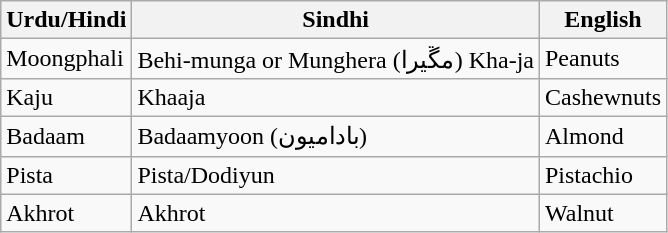<table class="wikitable">
<tr>
<th>Urdu/Hindi</th>
<th>Sindhi</th>
<th>English</th>
</tr>
<tr>
<td>Moongphali</td>
<td>Behi-munga or Munghera (مڱيرا) Kha-ja</td>
<td>Peanuts</td>
</tr>
<tr>
<td>Kaju</td>
<td>Khaaja</td>
<td>Cashewnuts</td>
</tr>
<tr>
<td>Badaam</td>
<td>Badaamyoon (باداميون)</td>
<td>Almond</td>
</tr>
<tr>
<td>Pista</td>
<td>Pista/Dodiyun</td>
<td>Pistachio</td>
</tr>
<tr>
<td>Akhrot</td>
<td>Akhrot</td>
<td>Walnut</td>
</tr>
</table>
